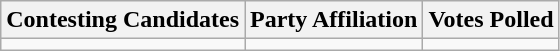<table class="wikitable sortable">
<tr>
<th>Contesting Candidates</th>
<th>Party Affiliation</th>
<th>Votes Polled</th>
</tr>
<tr>
<td></td>
<td></td>
<td></td>
</tr>
</table>
